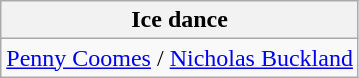<table class="wikitable">
<tr>
<th>Ice dance</th>
</tr>
<tr>
<td><a href='#'>Penny Coomes</a> / <a href='#'>Nicholas Buckland</a></td>
</tr>
</table>
